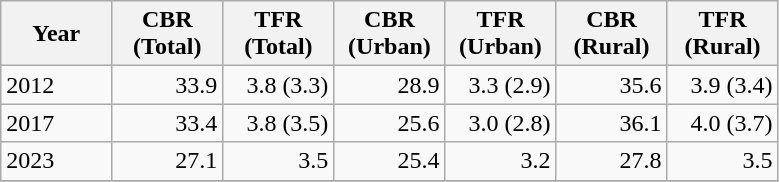<table class="wikitable">
<tr>
<th style="width:50pt;">Year</th>
<th style="width:50pt;">CBR (Total)</th>
<th style="width:50pt;">TFR (Total)</th>
<th style="width:50pt;">CBR (Urban)</th>
<th style="width:50pt;">TFR (Urban)</th>
<th style="width:50pt;">CBR (Rural)</th>
<th style="width:50pt;">TFR (Rural)</th>
</tr>
<tr>
<td>2012</td>
<td style="text-align:right;">33.9</td>
<td style="text-align:right;">3.8 (3.3)</td>
<td style="text-align:right;">28.9</td>
<td style="text-align:right;">3.3 (2.9)</td>
<td style="text-align:right;">35.6</td>
<td style="text-align:right;">3.9 (3.4)</td>
</tr>
<tr>
<td>2017</td>
<td style="text-align:right;">33.4</td>
<td style="text-align:right;">3.8 (3.5)</td>
<td style="text-align:right;">25.6</td>
<td style="text-align:right;">3.0 (2.8)</td>
<td style="text-align:right;">36.1</td>
<td style="text-align:right;">4.0 (3.7)</td>
</tr>
<tr>
<td>2023</td>
<td style="text-align:right;">27.1</td>
<td style="text-align:right;">3.5</td>
<td style="text-align:right;">25.4</td>
<td style="text-align:right;">3.2</td>
<td style="text-align:right;">27.8</td>
<td style="text-align:right;">3.5</td>
</tr>
<tr>
</tr>
</table>
